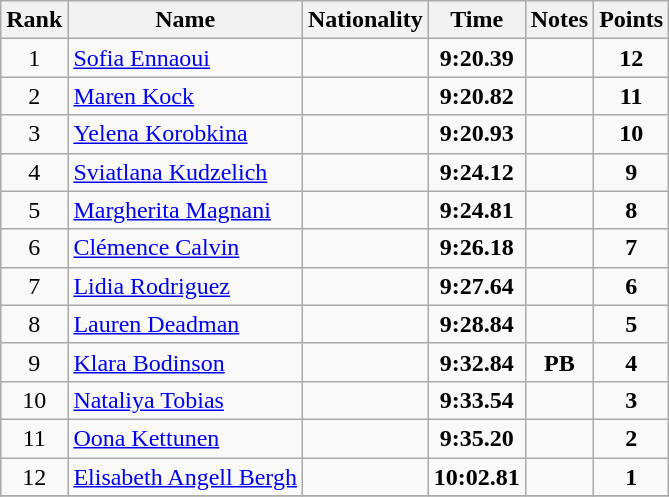<table class="wikitable sortable" style="text-align:center">
<tr>
<th>Rank</th>
<th>Name</th>
<th>Nationality</th>
<th>Time</th>
<th>Notes</th>
<th>Points</th>
</tr>
<tr>
<td>1</td>
<td align=left><a href='#'>Sofia Ennaoui</a></td>
<td align=left></td>
<td><strong>9:20.39</strong></td>
<td></td>
<td><strong>12</strong></td>
</tr>
<tr>
<td>2</td>
<td align=left><a href='#'>Maren Kock</a></td>
<td align=left></td>
<td><strong>9:20.82</strong></td>
<td></td>
<td><strong>11</strong></td>
</tr>
<tr>
<td>3</td>
<td align=left><a href='#'>Yelena Korobkina</a></td>
<td align=left></td>
<td><strong>9:20.93</strong></td>
<td></td>
<td><strong>10</strong></td>
</tr>
<tr>
<td>4</td>
<td align=left><a href='#'>Sviatlana Kudzelich</a></td>
<td align=left></td>
<td><strong>9:24.12</strong></td>
<td></td>
<td><strong>9</strong></td>
</tr>
<tr>
<td>5</td>
<td align=left><a href='#'>Margherita Magnani</a></td>
<td align=left></td>
<td><strong>9:24.81</strong></td>
<td></td>
<td><strong>8</strong></td>
</tr>
<tr>
<td>6</td>
<td align=left><a href='#'>Clémence Calvin</a></td>
<td align=left></td>
<td><strong>9:26.18</strong></td>
<td></td>
<td><strong>7</strong></td>
</tr>
<tr>
<td>7</td>
<td align=left><a href='#'>Lidia Rodriguez</a></td>
<td align=left></td>
<td><strong>9:27.64</strong></td>
<td></td>
<td><strong>6</strong></td>
</tr>
<tr>
<td>8</td>
<td align=left><a href='#'>Lauren Deadman</a></td>
<td align=left></td>
<td><strong>9:28.84</strong></td>
<td></td>
<td><strong>5</strong></td>
</tr>
<tr>
<td>9</td>
<td align=left><a href='#'>Klara Bodinson</a></td>
<td align=left></td>
<td><strong>9:32.84</strong></td>
<td><strong>PB </strong></td>
<td><strong>4</strong></td>
</tr>
<tr>
<td>10</td>
<td align=left><a href='#'>Nataliya Tobias</a></td>
<td align=left></td>
<td><strong>9:33.54</strong></td>
<td></td>
<td><strong>3</strong></td>
</tr>
<tr>
<td>11</td>
<td align=left><a href='#'>Oona Kettunen</a></td>
<td align=left></td>
<td><strong>9:35.20</strong></td>
<td></td>
<td><strong>2</strong></td>
</tr>
<tr>
<td>12</td>
<td align=left><a href='#'>Elisabeth Angell Bergh</a></td>
<td align=left></td>
<td><strong>10:02.81</strong></td>
<td></td>
<td><strong>1</strong></td>
</tr>
<tr>
</tr>
</table>
